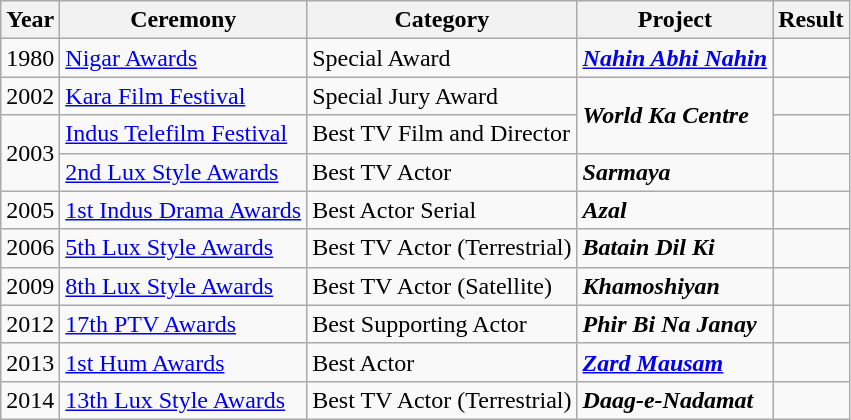<table class="wikitable style">
<tr>
<th>Year</th>
<th>Ceremony</th>
<th>Category</th>
<th>Project</th>
<th>Result</th>
</tr>
<tr>
<td>1980</td>
<td><a href='#'>Nigar Awards</a></td>
<td>Special Award</td>
<td><strong><em><a href='#'>Nahin Abhi Nahin</a></em></strong></td>
<td></td>
</tr>
<tr>
<td>2002</td>
<td><a href='#'>Kara Film Festival</a></td>
<td>Special Jury Award</td>
<td rowspan="2"><strong><em>World Ka Centre</em></strong></td>
<td></td>
</tr>
<tr>
<td rowspan="2">2003</td>
<td><a href='#'>Indus Telefilm Festival</a></td>
<td>Best TV Film and Director</td>
<td></td>
</tr>
<tr>
<td><a href='#'>2nd Lux Style Awards</a></td>
<td>Best TV Actor</td>
<td><strong><em>Sarmaya</em></strong></td>
<td></td>
</tr>
<tr>
<td>2005</td>
<td><a href='#'>1st Indus Drama Awards</a></td>
<td>Best Actor Serial</td>
<td><strong><em>Azal</em></strong></td>
<td></td>
</tr>
<tr>
<td>2006</td>
<td><a href='#'>5th Lux Style Awards</a></td>
<td>Best TV Actor (Terrestrial)</td>
<td><strong><em>Batain Dil Ki</em></strong></td>
<td></td>
</tr>
<tr>
<td>2009</td>
<td><a href='#'>8th Lux Style Awards</a></td>
<td>Best TV Actor (Satellite)</td>
<td><strong><em>Khamoshiyan</em></strong></td>
<td></td>
</tr>
<tr>
<td>2012</td>
<td><a href='#'>17th PTV Awards</a></td>
<td>Best Supporting Actor</td>
<td><strong><em>Phir Bi Na Janay</em></strong></td>
<td></td>
</tr>
<tr>
<td>2013</td>
<td><a href='#'>1st Hum Awards</a></td>
<td>Best Actor</td>
<td><strong><em><a href='#'>Zard Mausam</a></em></strong></td>
<td></td>
</tr>
<tr>
<td>2014</td>
<td><a href='#'>13th Lux Style Awards</a></td>
<td>Best TV Actor (Terrestrial)</td>
<td><strong><em>Daag-e-Nadamat</em></strong></td>
<td></td>
</tr>
</table>
